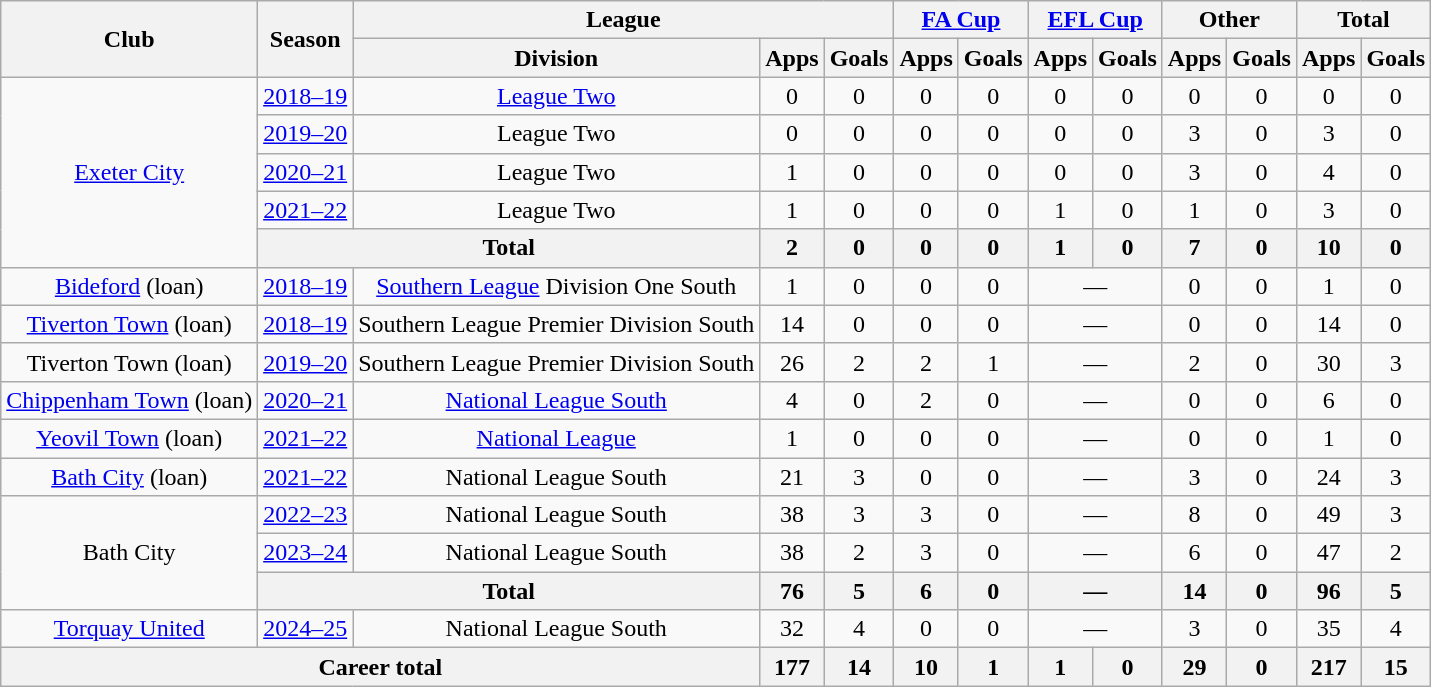<table class=wikitable style=text-align:center>
<tr>
<th rowspan=2>Club</th>
<th rowspan=2>Season</th>
<th colspan=3>League</th>
<th colspan=2><a href='#'>FA Cup</a></th>
<th colspan=2><a href='#'>EFL Cup</a></th>
<th colspan=2>Other</th>
<th colspan=2>Total</th>
</tr>
<tr>
<th>Division</th>
<th>Apps</th>
<th>Goals</th>
<th>Apps</th>
<th>Goals</th>
<th>Apps</th>
<th>Goals</th>
<th>Apps</th>
<th>Goals</th>
<th>Apps</th>
<th>Goals</th>
</tr>
<tr>
<td rowspan=5><a href='#'>Exeter City</a></td>
<td><a href='#'>2018–19</a></td>
<td><a href='#'>League Two</a></td>
<td>0</td>
<td>0</td>
<td>0</td>
<td>0</td>
<td>0</td>
<td>0</td>
<td>0</td>
<td>0</td>
<td>0</td>
<td>0</td>
</tr>
<tr>
<td><a href='#'>2019–20</a></td>
<td>League Two</td>
<td>0</td>
<td>0</td>
<td>0</td>
<td>0</td>
<td>0</td>
<td>0</td>
<td>3</td>
<td>0</td>
<td>3</td>
<td>0</td>
</tr>
<tr>
<td><a href='#'>2020–21</a></td>
<td>League Two</td>
<td>1</td>
<td>0</td>
<td>0</td>
<td>0</td>
<td>0</td>
<td>0</td>
<td>3</td>
<td>0</td>
<td>4</td>
<td>0</td>
</tr>
<tr>
<td><a href='#'>2021–22</a></td>
<td>League Two</td>
<td>1</td>
<td>0</td>
<td>0</td>
<td>0</td>
<td>1</td>
<td>0</td>
<td>1</td>
<td>0</td>
<td>3</td>
<td>0</td>
</tr>
<tr>
<th colspan=2>Total</th>
<th>2</th>
<th>0</th>
<th>0</th>
<th>0</th>
<th>1</th>
<th>0</th>
<th>7</th>
<th>0</th>
<th>10</th>
<th>0</th>
</tr>
<tr>
<td><a href='#'>Bideford</a> (loan)</td>
<td><a href='#'>2018–19</a></td>
<td><a href='#'>Southern League</a> Division One South</td>
<td>1</td>
<td>0</td>
<td>0</td>
<td>0</td>
<td colspan=2>—</td>
<td>0</td>
<td>0</td>
<td>1</td>
<td>0</td>
</tr>
<tr>
<td><a href='#'>Tiverton Town</a> (loan)</td>
<td><a href='#'>2018–19</a></td>
<td>Southern League Premier Division South</td>
<td>14</td>
<td>0</td>
<td>0</td>
<td>0</td>
<td colspan=2>—</td>
<td>0</td>
<td>0</td>
<td>14</td>
<td>0</td>
</tr>
<tr>
<td>Tiverton Town (loan)</td>
<td><a href='#'>2019–20</a></td>
<td>Southern League Premier Division South</td>
<td>26</td>
<td>2</td>
<td>2</td>
<td>1</td>
<td colspan=2>—</td>
<td>2</td>
<td>0</td>
<td>30</td>
<td>3</td>
</tr>
<tr>
<td><a href='#'>Chippenham Town</a> (loan)</td>
<td><a href='#'>2020–21</a></td>
<td><a href='#'>National League South</a></td>
<td>4</td>
<td>0</td>
<td>2</td>
<td>0</td>
<td colspan=2>—</td>
<td>0</td>
<td>0</td>
<td>6</td>
<td>0</td>
</tr>
<tr>
<td><a href='#'>Yeovil Town</a> (loan)</td>
<td><a href='#'>2021–22</a></td>
<td><a href='#'>National League</a></td>
<td>1</td>
<td>0</td>
<td>0</td>
<td>0</td>
<td colspan=2>—</td>
<td>0</td>
<td>0</td>
<td>1</td>
<td>0</td>
</tr>
<tr>
<td><a href='#'>Bath City</a> (loan)</td>
<td><a href='#'>2021–22</a></td>
<td>National League South</td>
<td>21</td>
<td>3</td>
<td>0</td>
<td>0</td>
<td colspan=2>—</td>
<td>3</td>
<td>0</td>
<td>24</td>
<td>3</td>
</tr>
<tr>
<td rowspan=3>Bath City</td>
<td><a href='#'>2022–23</a></td>
<td>National League South</td>
<td>38</td>
<td>3</td>
<td>3</td>
<td>0</td>
<td colspan=2>—</td>
<td>8</td>
<td>0</td>
<td>49</td>
<td>3</td>
</tr>
<tr>
<td><a href='#'>2023–24</a></td>
<td>National League South</td>
<td>38</td>
<td>2</td>
<td>3</td>
<td>0</td>
<td colspan=2>—</td>
<td>6</td>
<td>0</td>
<td>47</td>
<td>2</td>
</tr>
<tr>
<th colspan=2>Total</th>
<th>76</th>
<th>5</th>
<th>6</th>
<th>0</th>
<th colspan=2>—</th>
<th>14</th>
<th>0</th>
<th>96</th>
<th>5</th>
</tr>
<tr>
<td><a href='#'>Torquay United</a></td>
<td><a href='#'>2024–25</a></td>
<td>National League South</td>
<td>32</td>
<td>4</td>
<td>0</td>
<td>0</td>
<td colspan=2>—</td>
<td>3</td>
<td>0</td>
<td>35</td>
<td>4</td>
</tr>
<tr>
<th colspan=3>Career total</th>
<th>177</th>
<th>14</th>
<th>10</th>
<th>1</th>
<th>1</th>
<th>0</th>
<th>29</th>
<th>0</th>
<th>217</th>
<th>15</th>
</tr>
</table>
